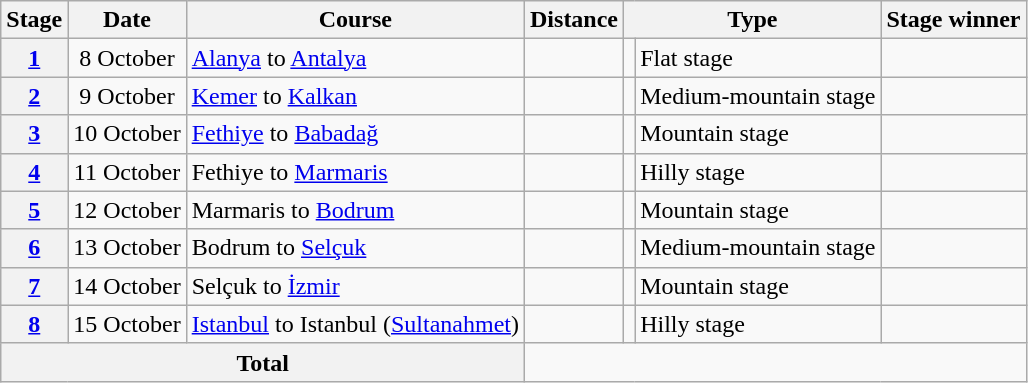<table class="wikitable">
<tr>
<th scope="col">Stage</th>
<th scope="col">Date</th>
<th scope="col">Course</th>
<th scope="col">Distance</th>
<th scope="col" colspan="2">Type</th>
<th scope="col">Stage winner</th>
</tr>
<tr>
<th scope="row" style="text-align:center;"><a href='#'>1</a></th>
<td style="text-align:center;">8 October</td>
<td><a href='#'>Alanya</a> to <a href='#'>Antalya</a></td>
<td style="text-align:center;"></td>
<td></td>
<td>Flat stage</td>
<td></td>
</tr>
<tr>
<th scope="row" style="text-align:center;"><a href='#'>2</a></th>
<td style="text-align:center;">9 October</td>
<td><a href='#'>Kemer</a> to <a href='#'>Kalkan</a></td>
<td style="text-align:center;"></td>
<td></td>
<td>Medium-mountain stage</td>
<td></td>
</tr>
<tr>
<th scope="row" style="text-align:center;"><a href='#'>3</a></th>
<td style="text-align:center;">10 October</td>
<td><a href='#'>Fethiye</a> to <a href='#'>Babadağ</a></td>
<td style="text-align:center;"></td>
<td></td>
<td>Mountain stage</td>
<td></td>
</tr>
<tr>
<th scope="row" style="text-align:center;"><a href='#'>4</a></th>
<td style="text-align:center;">11 October</td>
<td>Fethiye to <a href='#'>Marmaris</a></td>
<td style="text-align:center;"></td>
<td></td>
<td>Hilly stage</td>
<td></td>
</tr>
<tr>
<th scope="row" style="text-align:center;"><a href='#'>5</a></th>
<td style="text-align:center;">12 October</td>
<td>Marmaris to <a href='#'>Bodrum</a></td>
<td style="text-align:center;"></td>
<td></td>
<td>Mountain stage</td>
<td></td>
</tr>
<tr>
<th scope="row" style="text-align:center;"><a href='#'>6</a></th>
<td style="text-align:center;">13 October</td>
<td>Bodrum to <a href='#'>Selçuk</a></td>
<td style="text-align:center;"></td>
<td></td>
<td>Medium-mountain stage</td>
<td></td>
</tr>
<tr>
<th scope="row" style="text-align:center;"><a href='#'>7</a></th>
<td style="text-align:center;">14 October</td>
<td>Selçuk to <a href='#'>İzmir</a></td>
<td style="text-align:center;"></td>
<td></td>
<td>Mountain stage</td>
<td></td>
</tr>
<tr>
<th scope="row" style="text-align:center;"><a href='#'>8</a></th>
<td style="text-align:center;">15 October</td>
<td><a href='#'>Istanbul</a> to Istanbul (<a href='#'>Sultanahmet</a>)</td>
<td style="text-align:center;"></td>
<td></td>
<td>Hilly stage</td>
<td></td>
</tr>
<tr>
<th colspan="3">Total</th>
<td colspan="5" align="center"></td>
</tr>
</table>
